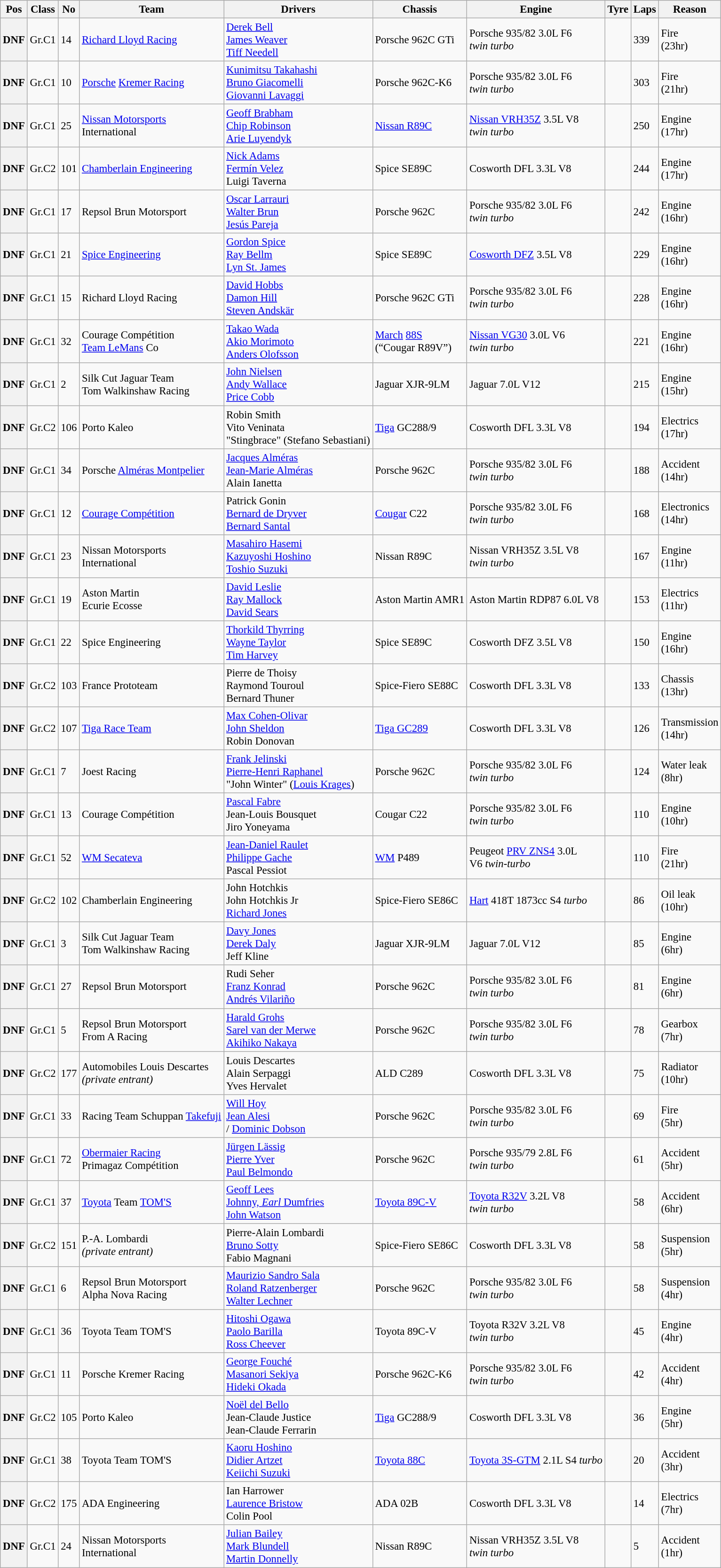<table class="wikitable" style="font-size: 95%;">
<tr>
<th>Pos</th>
<th>Class</th>
<th>No</th>
<th>Team</th>
<th>Drivers</th>
<th>Chassis</th>
<th>Engine</th>
<th>Tyre</th>
<th>Laps</th>
<th>Reason</th>
</tr>
<tr>
<th>DNF</th>
<td>Gr.C1</td>
<td>14</td>
<td> <a href='#'>Richard Lloyd Racing</a></td>
<td> <a href='#'>Derek Bell</a><br> <a href='#'>James Weaver</a><br>  <a href='#'>Tiff Needell</a></td>
<td>Porsche 962C GTi</td>
<td>Porsche 935/82 3.0L F6<br><em>twin turbo</em></td>
<td></td>
<td>339</td>
<td>Fire<br>(23hr)</td>
</tr>
<tr>
<th>DNF</th>
<td>Gr.C1</td>
<td>10</td>
<td> <a href='#'>Porsche</a> <a href='#'>Kremer Racing</a></td>
<td> <a href='#'>Kunimitsu Takahashi</a><br> <a href='#'>Bruno Giacomelli</a><br> <a href='#'>Giovanni Lavaggi</a></td>
<td>Porsche 962C-K6</td>
<td>Porsche 935/82 3.0L F6<br><em>twin turbo</em></td>
<td></td>
<td>303</td>
<td>Fire<br>(21hr)</td>
</tr>
<tr>
<th>DNF</th>
<td>Gr.C1</td>
<td>25</td>
<td> <a href='#'>Nissan Motorsports</a><br>International</td>
<td> <a href='#'>Geoff Brabham</a><br> <a href='#'>Chip Robinson</a><br>  <a href='#'>Arie Luyendyk</a></td>
<td><a href='#'>Nissan R89C</a></td>
<td><a href='#'>Nissan VRH35Z</a> 3.5L V8<br><em>twin turbo</em></td>
<td></td>
<td>250</td>
<td>Engine<br>(17hr)</td>
</tr>
<tr>
<th>DNF</th>
<td>Gr.C2</td>
<td>101</td>
<td> <a href='#'>Chamberlain Engineering</a></td>
<td> <a href='#'>Nick Adams</a><br> <a href='#'>Fermín Velez</a><br> Luigi Taverna</td>
<td>Spice SE89C</td>
<td>Cosworth DFL 3.3L V8</td>
<td></td>
<td>244</td>
<td>Engine<br>(17hr)</td>
</tr>
<tr>
<th>DNF</th>
<td>Gr.C1</td>
<td>17</td>
<td> Repsol Brun Motorsport</td>
<td> <a href='#'>Oscar Larrauri</a><br> <a href='#'>Walter Brun</a><br> <a href='#'>Jesús Pareja</a></td>
<td>Porsche 962C</td>
<td>Porsche 935/82 3.0L F6<br><em>twin turbo</em></td>
<td></td>
<td>242</td>
<td>Engine<br>(16hr)</td>
</tr>
<tr>
<th>DNF</th>
<td>Gr.C1</td>
<td>21</td>
<td> <a href='#'>Spice Engineering</a></td>
<td> <a href='#'>Gordon Spice</a><br> <a href='#'>Ray Bellm</a><br> <a href='#'>Lyn St. James</a></td>
<td>Spice SE89C</td>
<td><a href='#'>Cosworth DFZ</a> 3.5L V8</td>
<td></td>
<td>229</td>
<td>Engine<br>(16hr)</td>
</tr>
<tr>
<th>DNF</th>
<td>Gr.C1</td>
<td>15</td>
<td> Richard Lloyd Racing</td>
<td> <a href='#'>David Hobbs</a><br> <a href='#'>Damon Hill</a><br> <a href='#'>Steven Andskär</a></td>
<td>Porsche 962C GTi</td>
<td>Porsche 935/82 3.0L F6<br><em>twin turbo</em></td>
<td></td>
<td>228</td>
<td>Engine<br>(16hr)</td>
</tr>
<tr>
<th>DNF</th>
<td>Gr.C1</td>
<td>32</td>
<td> Courage Compétition<br> <a href='#'>Team LeMans</a> Co</td>
<td> <a href='#'>Takao Wada</a><br> <a href='#'>Akio Morimoto</a><br> <a href='#'>Anders Olofsson</a></td>
<td><a href='#'>March</a> <a href='#'>88S</a> <br>(“Cougar R89V”)</td>
<td><a href='#'>Nissan VG30</a> 3.0L V6<br> <em>twin turbo</em></td>
<td></td>
<td>221</td>
<td>Engine<br>(16hr)</td>
</tr>
<tr>
<th>DNF</th>
<td>Gr.C1</td>
<td>2</td>
<td> Silk Cut Jaguar Team<br> Tom Walkinshaw Racing</td>
<td> <a href='#'>John Nielsen</a><br> <a href='#'>Andy Wallace</a><br> <a href='#'>Price Cobb</a></td>
<td>Jaguar XJR-9LM</td>
<td>Jaguar 7.0L V12</td>
<td></td>
<td>215</td>
<td>Engine<br>(15hr)</td>
</tr>
<tr>
<th>DNF</th>
<td>Gr.C2</td>
<td>106</td>
<td> Porto Kaleo</td>
<td> Robin Smith<br> Vito Veninata<br> "Stingbrace" (Stefano Sebastiani)</td>
<td><a href='#'>Tiga</a> GC288/9</td>
<td>Cosworth DFL 3.3L V8</td>
<td></td>
<td>194</td>
<td>Electrics<br>(17hr)</td>
</tr>
<tr>
<th>DNF</th>
<td>Gr.C1</td>
<td>34</td>
<td> Porsche <a href='#'>Alméras Montpelier</a></td>
<td> <a href='#'>Jacques Alméras</a><br> <a href='#'>Jean-Marie Alméras</a><br> Alain Ianetta</td>
<td>Porsche 962C</td>
<td>Porsche 935/82 3.0L F6<br><em>twin turbo</em></td>
<td></td>
<td>188</td>
<td>Accident<br>(14hr)</td>
</tr>
<tr>
<th>DNF</th>
<td>Gr.C1</td>
<td>12</td>
<td> <a href='#'>Courage Compétition</a></td>
<td> Patrick Gonin<br> <a href='#'>Bernard de Dryver</a><br> <a href='#'>Bernard Santal</a></td>
<td><a href='#'>Cougar</a> C22</td>
<td>Porsche 935/82 3.0L F6<br><em>twin turbo</em></td>
<td></td>
<td>168</td>
<td>Electronics<br>(14hr)</td>
</tr>
<tr>
<th>DNF</th>
<td>Gr.C1</td>
<td>23</td>
<td> Nissan Motorsports<br>International</td>
<td> <a href='#'>Masahiro Hasemi</a><br> <a href='#'>Kazuyoshi Hoshino</a><br> <a href='#'>Toshio Suzuki</a></td>
<td>Nissan R89C</td>
<td>Nissan VRH35Z 3.5L V8<br><em>twin turbo</em></td>
<td></td>
<td>167</td>
<td>Engine<br>(11hr)</td>
</tr>
<tr>
<th>DNF</th>
<td>Gr.C1</td>
<td>19</td>
<td> Aston Martin<br> Ecurie Ecosse</td>
<td> <a href='#'>David Leslie</a><br> <a href='#'>Ray Mallock</a><br> <a href='#'>David Sears</a></td>
<td>Aston Martin AMR1</td>
<td>Aston Martin RDP87 6.0L V8</td>
<td></td>
<td>153</td>
<td>Electrics<br>(11hr)</td>
</tr>
<tr>
<th>DNF</th>
<td>Gr.C1</td>
<td>22</td>
<td> Spice Engineering</td>
<td> <a href='#'>Thorkild Thyrring</a><br> <a href='#'>Wayne Taylor</a><br> <a href='#'>Tim Harvey</a></td>
<td>Spice SE89C</td>
<td>Cosworth DFZ 3.5L V8</td>
<td></td>
<td>150</td>
<td>Engine<br>(16hr)</td>
</tr>
<tr>
<th>DNF</th>
<td>Gr.C2</td>
<td>103</td>
<td> France Prototeam</td>
<td> Pierre de Thoisy<br> Raymond Touroul<br>  Bernard Thuner</td>
<td>Spice-Fiero SE88C</td>
<td>Cosworth DFL 3.3L V8</td>
<td></td>
<td>133</td>
<td>Chassis<br>(13hr)</td>
</tr>
<tr>
<th>DNF</th>
<td>Gr.C2</td>
<td>107</td>
<td> <a href='#'>Tiga Race Team</a></td>
<td> <a href='#'>Max Cohen-Olivar</a><br> <a href='#'>John Sheldon</a><br> Robin Donovan</td>
<td><a href='#'>Tiga GC289</a></td>
<td>Cosworth DFL 3.3L V8</td>
<td></td>
<td>126</td>
<td>Transmission<br>(14hr)</td>
</tr>
<tr>
<th>DNF</th>
<td>Gr.C1</td>
<td>7</td>
<td> Joest Racing</td>
<td> <a href='#'>Frank Jelinski</a><br> <a href='#'>Pierre-Henri Raphanel</a><br> "John Winter" (<a href='#'>Louis Krages</a>)</td>
<td>Porsche 962C</td>
<td>Porsche 935/82 3.0L F6<br><em>twin turbo</em></td>
<td></td>
<td>124</td>
<td>Water leak<br>(8hr)</td>
</tr>
<tr>
<th>DNF</th>
<td>Gr.C1</td>
<td>13</td>
<td> Courage Compétition</td>
<td> <a href='#'>Pascal Fabre</a><br> Jean-Louis Bousquet<br> Jiro Yoneyama</td>
<td>Cougar C22</td>
<td>Porsche 935/82 3.0L F6<br><em>twin turbo</em></td>
<td></td>
<td>110</td>
<td>Engine<br>(10hr)</td>
</tr>
<tr>
<th>DNF</th>
<td>Gr.C1</td>
<td>52</td>
<td> <a href='#'>WM Secateva</a></td>
<td> <a href='#'>Jean-Daniel Raulet</a><br> <a href='#'>Philippe Gache</a><br> Pascal Pessiot</td>
<td><a href='#'>WM</a> P489</td>
<td>Peugeot <a href='#'>PRV ZNS4</a> 3.0L<br> V6 <em>twin-turbo</em></td>
<td></td>
<td>110</td>
<td>Fire<br>(21hr)</td>
</tr>
<tr>
<th>DNF</th>
<td>Gr.C2</td>
<td>102</td>
<td> Chamberlain Engineering</td>
<td> John Hotchkis<br> John Hotchkis Jr<br> <a href='#'>Richard Jones</a></td>
<td>Spice-Fiero SE86C</td>
<td><a href='#'>Hart</a> 418T 1873cc S4 <em>turbo</em></td>
<td></td>
<td>86</td>
<td>Oil leak<br>(10hr)</td>
</tr>
<tr>
<th>DNF</th>
<td>Gr.C1</td>
<td>3</td>
<td> Silk Cut Jaguar Team<br> Tom Walkinshaw Racing</td>
<td> <a href='#'>Davy Jones</a><br> <a href='#'>Derek Daly</a><br> Jeff Kline</td>
<td>Jaguar XJR-9LM</td>
<td>Jaguar 7.0L V12</td>
<td></td>
<td>85</td>
<td>Engine<br>(6hr)</td>
</tr>
<tr>
<th>DNF</th>
<td>Gr.C1</td>
<td>27</td>
<td> Repsol Brun Motorsport</td>
<td> Rudi Seher<br> <a href='#'>Franz Konrad</a><br> <a href='#'>Andrés Vilariño</a></td>
<td>Porsche 962C</td>
<td>Porsche 935/82 3.0L F6<br><em>twin turbo</em></td>
<td></td>
<td>81</td>
<td>Engine<br>(6hr)</td>
</tr>
<tr>
<th>DNF</th>
<td>Gr.C1</td>
<td>5</td>
<td> Repsol Brun Motorsport<br> From A Racing</td>
<td> <a href='#'>Harald Grohs</a> <br> <a href='#'>Sarel van der Merwe</a><br> <a href='#'>Akihiko Nakaya</a></td>
<td>Porsche 962C</td>
<td>Porsche 935/82 3.0L F6<br><em>twin turbo</em></td>
<td></td>
<td>78</td>
<td>Gearbox<br>(7hr)</td>
</tr>
<tr>
<th>DNF</th>
<td>Gr.C2</td>
<td>177</td>
<td> Automobiles Louis Descartes<br><em>(private entrant)</em></td>
<td> Louis Descartes<br> Alain Serpaggi<br> Yves Hervalet</td>
<td>ALD C289</td>
<td>Cosworth DFL 3.3L V8</td>
<td></td>
<td>75</td>
<td>Radiator<br>(10hr)</td>
</tr>
<tr>
<th>DNF</th>
<td>Gr.C1</td>
<td>33</td>
<td> Racing Team Schuppan <a href='#'>Takefuji</a></td>
<td> <a href='#'>Will Hoy</a><br> <a href='#'>Jean Alesi</a><br>/ <a href='#'>Dominic Dobson</a></td>
<td>Porsche 962C</td>
<td>Porsche 935/82 3.0L F6<br><em>twin turbo</em></td>
<td></td>
<td>69</td>
<td>Fire<br>(5hr)</td>
</tr>
<tr>
<th>DNF</th>
<td>Gr.C1</td>
<td>72</td>
<td> <a href='#'>Obermaier Racing</a><br> Primagaz Compétition</td>
<td> <a href='#'>Jürgen Lässig</a> <br> <a href='#'>Pierre Yver</a><br> <a href='#'>Paul Belmondo</a></td>
<td>Porsche 962C</td>
<td>Porsche 935/79 2.8L F6<br><em>twin turbo</em></td>
<td></td>
<td>61</td>
<td>Accident<br>(5hr)</td>
</tr>
<tr>
<th>DNF</th>
<td>Gr.C1</td>
<td>37</td>
<td> <a href='#'>Toyota</a> Team <a href='#'>TOM'S</a></td>
<td> <a href='#'>Geoff Lees</a><br> <a href='#'>Johnny, <em>Earl</em> Dumfries</a><br>  <a href='#'>John Watson</a></td>
<td><a href='#'>Toyota 89C-V</a></td>
<td><a href='#'>Toyota R32V</a> 3.2L V8<br><em>twin turbo</em></td>
<td></td>
<td>58</td>
<td>Accident<br>(6hr)</td>
</tr>
<tr>
<th>DNF</th>
<td>Gr.C2</td>
<td>151</td>
<td> P.-A. Lombardi<br><em>(private entrant)</em></td>
<td> Pierre-Alain Lombardi<br> <a href='#'>Bruno Sotty</a><br> Fabio Magnani</td>
<td>Spice-Fiero SE86C</td>
<td>Cosworth DFL 3.3L V8</td>
<td></td>
<td>58</td>
<td>Suspension<br>(5hr)</td>
</tr>
<tr>
<th>DNF</th>
<td>Gr.C1</td>
<td>6</td>
<td> Repsol Brun Motorsport<br> Alpha Nova Racing</td>
<td> <a href='#'>Maurizio Sandro Sala</a><br> <a href='#'>Roland Ratzenberger</a><br> <a href='#'>Walter Lechner</a></td>
<td>Porsche 962C</td>
<td>Porsche 935/82 3.0L F6<br><em>twin turbo</em></td>
<td></td>
<td>58</td>
<td>Suspension<br>(4hr)</td>
</tr>
<tr>
<th>DNF</th>
<td>Gr.C1</td>
<td>36</td>
<td> Toyota Team TOM'S</td>
<td> <a href='#'>Hitoshi Ogawa</a><br> <a href='#'>Paolo Barilla</a><br> <a href='#'>Ross Cheever</a></td>
<td>Toyota 89C-V</td>
<td>Toyota R32V 3.2L V8<br><em>twin turbo</em></td>
<td></td>
<td>45</td>
<td>Engine<br>(4hr)</td>
</tr>
<tr>
<th>DNF</th>
<td>Gr.C1</td>
<td>11</td>
<td> Porsche Kremer Racing</td>
<td> <a href='#'>George Fouché</a><br> <a href='#'>Masanori Sekiya</a><br> <a href='#'>Hideki Okada</a></td>
<td>Porsche 962C-K6</td>
<td>Porsche 935/82 3.0L F6<br><em>twin turbo</em></td>
<td></td>
<td>42</td>
<td>Accident<br>(4hr)</td>
</tr>
<tr>
<th>DNF</th>
<td>Gr.C2</td>
<td>105</td>
<td> Porto Kaleo</td>
<td> <a href='#'>Noël del Bello</a><br> Jean-Claude Justice<br> Jean-Claude Ferrarin</td>
<td><a href='#'>Tiga</a> GC288/9</td>
<td>Cosworth DFL 3.3L V8</td>
<td></td>
<td>36</td>
<td>Engine<br>(5hr)</td>
</tr>
<tr>
<th>DNF</th>
<td>Gr.C1</td>
<td>38</td>
<td> Toyota Team TOM'S</td>
<td> <a href='#'>Kaoru Hoshino</a><br> <a href='#'>Didier Artzet</a><br> <a href='#'>Keiichi Suzuki</a></td>
<td><a href='#'>Toyota 88C</a></td>
<td><a href='#'>Toyota 3S-GTM</a> 2.1L S4 <em>turbo</em></td>
<td></td>
<td>20</td>
<td>Accident<br>(3hr)</td>
</tr>
<tr>
<th>DNF</th>
<td>Gr.C2</td>
<td>175</td>
<td> ADA Engineering</td>
<td> Ian Harrower<br> <a href='#'>Laurence Bristow</a><br> Colin Pool</td>
<td>ADA 02B</td>
<td>Cosworth DFL 3.3L V8</td>
<td></td>
<td>14</td>
<td>Electrics<br>(7hr)</td>
</tr>
<tr>
<th>DNF</th>
<td>Gr.C1</td>
<td>24</td>
<td> Nissan Motorsports<br>International</td>
<td> <a href='#'>Julian Bailey</a><br> <a href='#'>Mark Blundell</a><br>  <a href='#'>Martin Donnelly</a></td>
<td>Nissan R89C</td>
<td>Nissan VRH35Z 3.5L V8<br><em>twin turbo</em></td>
<td></td>
<td>5</td>
<td>Accident<br>(1hr)</td>
</tr>
</table>
